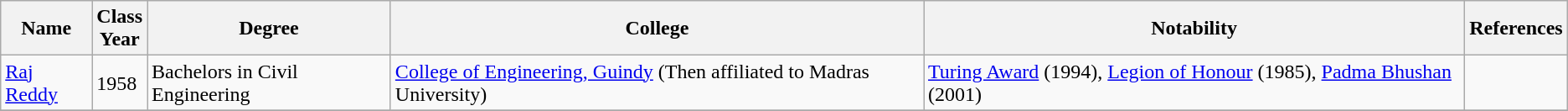<table class="wikitable">
<tr>
<th>Name</th>
<th>Class<br>Year</th>
<th>Degree</th>
<th>College</th>
<th>Notability</th>
<th>References</th>
</tr>
<tr>
<td><a href='#'>Raj Reddy</a></td>
<td>1958</td>
<td>Bachelors in Civil Engineering</td>
<td><a href='#'>College of Engineering, Guindy</a> (Then affiliated to Madras University)</td>
<td><a href='#'>Turing Award</a> (1994),  <a href='#'>Legion of Honour</a> (1985), <a href='#'>Padma Bhushan</a> (2001)</td>
<td></td>
</tr>
<tr>
</tr>
</table>
